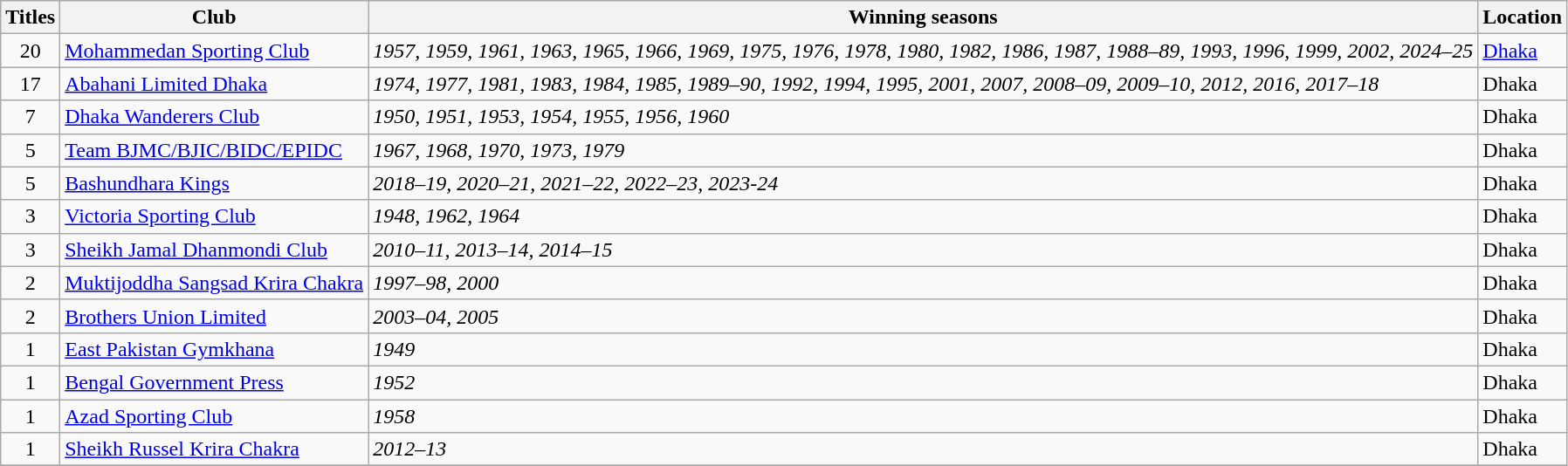<table class="wikitable">
<tr>
<th>Titles</th>
<th>Club</th>
<th>Winning seasons</th>
<th>Location</th>
</tr>
<tr>
<td align="center">20</td>
<td><a href='#'>Mohammedan Sporting Club</a></td>
<td><em>1957, 1959, 1961, 1963, 1965, 1966, 1969, 1975, 1976, 1978, 1980, 1982, 1986, 1987, 1988–89, 1993, 1996, 1999, 2002, 2024–25</em></td>
<td><a href='#'>Dhaka</a></td>
</tr>
<tr>
<td align="center">17</td>
<td><a href='#'>Abahani Limited Dhaka</a></td>
<td><em>1974, 1977, 1981, 1983, 1984, 1985, 1989–90, 1992, 1994, 1995, 2001, 2007, 2008–09, 2009–10, 2012, 2016, 2017–18</em></td>
<td>Dhaka</td>
</tr>
<tr>
<td align="center">7</td>
<td><a href='#'>Dhaka Wanderers Club</a></td>
<td><em>1950, 1951, 1953, 1954, 1955, 1956, 1960</em></td>
<td>Dhaka</td>
</tr>
<tr>
<td align="center">5</td>
<td><a href='#'>Team BJMC/BJIC/BIDC/EPIDC</a></td>
<td><em>1967, 1968, 1970, 1973, 1979</em></td>
<td>Dhaka</td>
</tr>
<tr>
<td align="center">5</td>
<td><a href='#'>Bashundhara Kings</a></td>
<td><em>2018–19, 2020–21, 2021–22, 2022–23, 2023-24 </em></td>
<td>Dhaka</td>
</tr>
<tr>
<td align="center">3</td>
<td><a href='#'>Victoria Sporting Club</a></td>
<td><em>1948, 1962, 1964</em></td>
<td>Dhaka</td>
</tr>
<tr>
<td align="center">3</td>
<td><a href='#'>Sheikh Jamal Dhanmondi Club</a></td>
<td><em>2010–11, 2013–14, 2014–15</em></td>
<td>Dhaka</td>
</tr>
<tr>
<td align="center">2</td>
<td><a href='#'>Muktijoddha Sangsad Krira Chakra</a></td>
<td><em>1997–98, 2000</em></td>
<td>Dhaka</td>
</tr>
<tr>
<td align="center">2</td>
<td><a href='#'>Brothers Union Limited</a></td>
<td><em>2003–04, 2005</em></td>
<td>Dhaka</td>
</tr>
<tr>
<td align="center">1</td>
<td><a href='#'>East Pakistan Gymkhana</a></td>
<td><em>1949</em></td>
<td>Dhaka</td>
</tr>
<tr>
<td align="center">1</td>
<td><a href='#'>Bengal Government Press</a></td>
<td><em>1952</em></td>
<td>Dhaka</td>
</tr>
<tr>
<td align="center">1</td>
<td><a href='#'>Azad Sporting Club</a></td>
<td><em>1958</em></td>
<td>Dhaka</td>
</tr>
<tr>
<td align="center">1</td>
<td><a href='#'>Sheikh Russel Krira Chakra</a></td>
<td><em>2012–13</em></td>
<td>Dhaka</td>
</tr>
<tr>
</tr>
</table>
